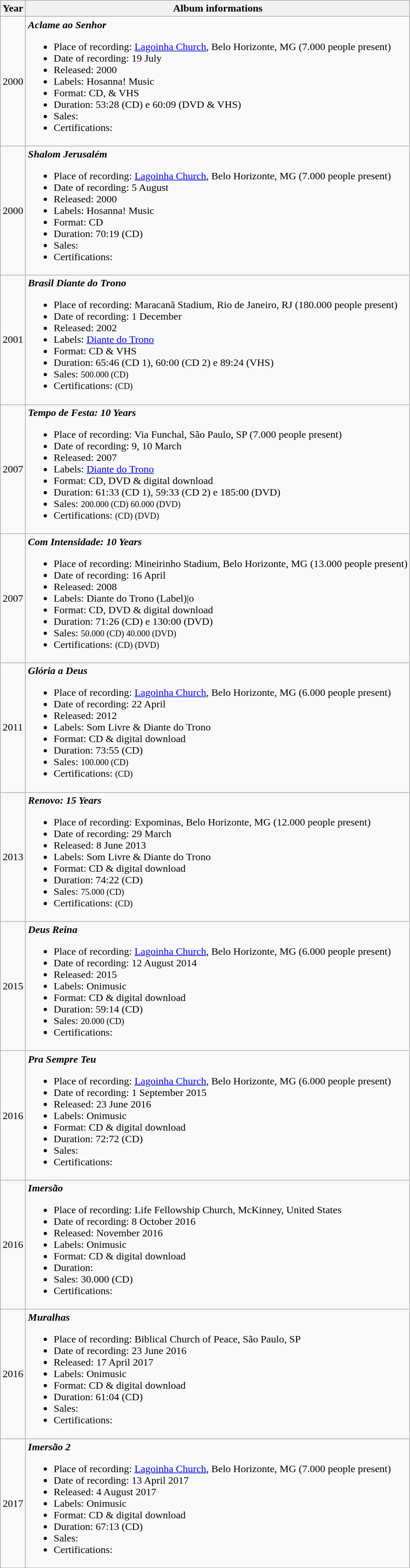<table class="wikitable">
<tr>
<th>Year</th>
<th>Album informations</th>
</tr>
<tr>
<td>2000</td>
<td><strong><em>Aclame ao Senhor</em></strong><br><ul><li>Place of recording: <a href='#'>Lagoinha Church</a>, Belo Horizonte, MG (7.000 people present)</li><li>Date of recording: 19 July</li><li>Released: 2000</li><li>Labels: Hosanna! Music</li><li>Format: CD, & VHS</li><li>Duration: 53:28 (CD) e 60:09 (DVD & VHS)</li><li>Sales:</li><li>Certifications:</li></ul></td>
</tr>
<tr>
<td>2000</td>
<td><strong><em>Shalom Jerusalém</em></strong><br><ul><li>Place of recording: <a href='#'>Lagoinha Church</a>, Belo Horizonte, MG (7.000 people present)</li><li>Date of recording: 5 August</li><li>Released: 2000</li><li>Labels: Hosanna! Music</li><li>Format: CD</li><li>Duration: 70:19 (CD)</li><li>Sales:</li><li>Certifications:</li></ul></td>
</tr>
<tr>
<td>2001</td>
<td><strong><em>Brasil Diante do Trono</em></strong><br><ul><li>Place of recording: Maracanã Stadium, Rio de Janeiro, RJ (180.000 people present)</li><li>Date of recording: 1 December</li><li>Released: 2002</li><li>Labels: <a href='#'>Diante do Trono</a></li><li>Format: CD & VHS</li><li>Duration: 65:46 (CD 1), 60:00 (CD 2) e 89:24 (VHS)</li><li>Sales: <small>500.000 (CD)</small></li><li>Certifications: <small> (CD)</small></li></ul></td>
</tr>
<tr>
<td>2007</td>
<td><strong><em>Tempo de Festa: 10 Years</em></strong><br><ul><li>Place of recording: Via Funchal, São Paulo, SP (7.000 people present)</li><li>Date of recording: 9, 10 March</li><li>Released: 2007</li><li>Labels: <a href='#'>Diante do Trono</a></li><li>Format: CD, DVD & digital download</li><li>Duration: 61:33 (CD 1), 59:33 (CD 2) e 185:00 (DVD)</li><li>Sales: <small>200.000 (CD) 60.000 (DVD)</small></li><li>Certifications: <small> (CD)  (DVD)</small></li></ul></td>
</tr>
<tr>
<td>2007</td>
<td><strong><em>Com Intensidade: 10 Years</em></strong><br><ul><li>Place of recording: Mineirinho Stadium, Belo Horizonte, MG (13.000 people present)</li><li>Date of recording: 16 April</li><li>Released: 2008</li><li>Labels: Diante do Trono (Label)|o</li><li>Format: CD, DVD & digital download</li><li>Duration: 71:26 (CD) e 130:00 (DVD)</li><li>Sales: <small>50.000 (CD) 40.000 (DVD)</small></li><li>Certifications: <small> (CD)  (DVD)</small></li></ul></td>
</tr>
<tr>
<td>2011</td>
<td><strong><em>Glória a Deus</em></strong><br><ul><li>Place of recording: <a href='#'>Lagoinha Church</a>, Belo Horizonte, MG (6.000 people present)</li><li>Date of recording: 22 April</li><li>Released: 2012</li><li>Labels: Som Livre & Diante do Trono</li><li>Format: CD & digital download</li><li>Duration: 73:55 (CD)</li><li>Sales: <small>100.000 (CD)</small></li><li>Certifications: <small> (CD)</small></li></ul></td>
</tr>
<tr>
<td>2013</td>
<td><strong><em>Renovo: 15 Years</em></strong><br><ul><li>Place of recording: Expominas, Belo Horizonte, MG (12.000 people present)</li><li>Date of recording: 29 March</li><li>Released: 8 June 2013</li><li>Labels: Som Livre & Diante do Trono</li><li>Format: CD & digital download</li><li>Duration: 74:22 (CD)</li><li>Sales: <small>75.000 (CD)</small></li><li>Certifications: <small> (CD)</small></li></ul></td>
</tr>
<tr>
<td>2015</td>
<td><strong><em>Deus Reina</em></strong><br><ul><li>Place of recording: <a href='#'>Lagoinha Church</a>, Belo Horizonte, MG (6.000 people present)</li><li>Date of recording: 12 August 2014</li><li>Released: 2015</li><li>Labels: Onimusic</li><li>Format: CD & digital download</li><li>Duration: 59:14 (CD)</li><li>Sales: <small>20.000 (CD)</small></li><li>Certifications:</li></ul></td>
</tr>
<tr>
<td>2016</td>
<td><strong><em>Pra Sempre Teu</em></strong><br><ul><li>Place of recording: <a href='#'>Lagoinha Church</a>, Belo Horizonte, MG (6.000 people present)</li><li>Date of recording: 1 September 2015</li><li>Released: 23 June 2016</li><li>Labels: Onimusic</li><li>Format: CD & digital download</li><li>Duration: 72:72 (CD)</li><li>Sales:</li><li>Certifications:</li></ul></td>
</tr>
<tr>
<td>2016</td>
<td><strong><em>Imersão</em></strong><br><ul><li>Place of recording: Life Fellowship Church, McKinney, United States</li><li>Date of recording: 8 October 2016</li><li>Released: November 2016</li><li>Labels: Onimusic</li><li>Format: CD & digital download</li><li>Duration:</li><li>Sales: 30.000 (CD)</li><li>Certifications:</li></ul></td>
</tr>
<tr>
<td>2016</td>
<td><strong><em>Muralhas</em></strong><br><ul><li>Place of recording: Biblical Church of Peace, São Paulo, SP</li><li>Date of recording: 23 June 2016</li><li>Released: 17 April 2017</li><li>Labels: Onimusic</li><li>Format: CD & digital download</li><li>Duration: 61:04 (CD)</li><li>Sales:</li><li>Certifications:</li></ul></td>
</tr>
<tr>
<td>2017</td>
<td><strong><em>Imersão 2</em></strong><br><ul><li>Place of recording: <a href='#'>Lagoinha Church</a>, Belo Horizonte, MG (7.000 people present)</li><li>Date of recording: 13 April 2017</li><li>Released: 4 August 2017</li><li>Labels: Onimusic</li><li>Format: CD & digital download</li><li>Duration: 67:13 (CD)</li><li>Sales:</li><li>Certifications:</li></ul></td>
</tr>
</table>
